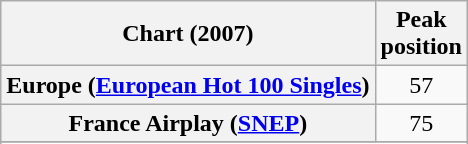<table class="wikitable sortable plainrowheaders" style="text-align:center">
<tr>
<th scope="col">Chart (2007)</th>
<th scope="col">Peak<br>position</th>
</tr>
<tr>
<th scope="row">Europe (<a href='#'>European Hot 100 Singles</a>)</th>
<td>57</td>
</tr>
<tr>
<th scope="row">France Airplay (<a href='#'>SNEP</a>)</th>
<td align="center">75</td>
</tr>
<tr>
</tr>
<tr>
</tr>
<tr>
</tr>
<tr>
</tr>
<tr>
</tr>
</table>
